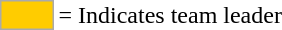<table>
<tr>
<td style="background:#fc0; border:1px solid #aaa; width:2em;"></td>
<td>= Indicates team leader</td>
</tr>
</table>
